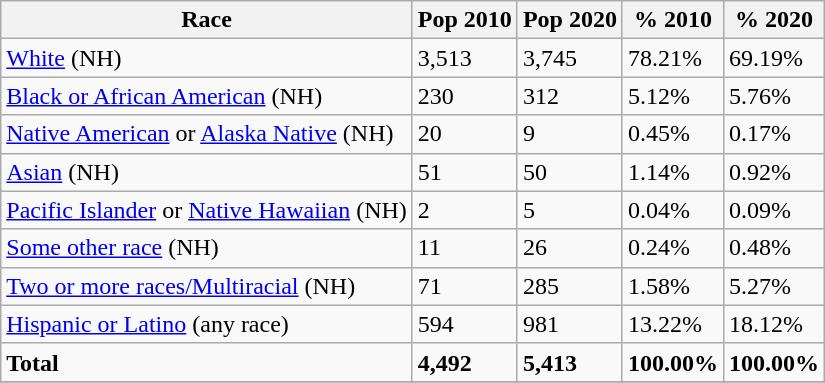<table class="wikitable">
<tr>
<th>Race</th>
<th>Pop 2010</th>
<th>Pop 2020</th>
<th>% 2010</th>
<th>% 2020</th>
</tr>
<tr>
<td><a href='#'>White</a> (NH)</td>
<td>3,513</td>
<td>3,745</td>
<td>78.21%</td>
<td>69.19%</td>
</tr>
<tr>
<td><a href='#'>Black or African American</a> (NH)</td>
<td>230</td>
<td>312</td>
<td>5.12%</td>
<td>5.76%</td>
</tr>
<tr>
<td><a href='#'>Native American</a> or <a href='#'>Alaska Native</a> (NH)</td>
<td>20</td>
<td>9</td>
<td>0.45%</td>
<td>0.17%</td>
</tr>
<tr>
<td><a href='#'>Asian</a> (NH)</td>
<td>51</td>
<td>50</td>
<td>1.14%</td>
<td>0.92%</td>
</tr>
<tr>
<td><a href='#'>Pacific Islander</a> or <a href='#'>Native Hawaiian</a> (NH)</td>
<td>2</td>
<td>5</td>
<td>0.04%</td>
<td>0.09%</td>
</tr>
<tr>
<td><a href='#'>Some other race</a> (NH)</td>
<td>11</td>
<td>26</td>
<td>0.24%</td>
<td>0.48%</td>
</tr>
<tr>
<td><a href='#'>Two or more races/Multiracial</a> (NH)</td>
<td>71</td>
<td>285</td>
<td>1.58%</td>
<td>5.27%</td>
</tr>
<tr>
<td><a href='#'>Hispanic or Latino</a> (any race)</td>
<td>594</td>
<td>981</td>
<td>13.22%</td>
<td>18.12%</td>
</tr>
<tr>
<td><strong>Total</strong></td>
<td><strong>4,492</strong></td>
<td><strong>5,413</strong></td>
<td><strong>100.00%</strong></td>
<td><strong>100.00%</strong></td>
</tr>
<tr>
</tr>
</table>
